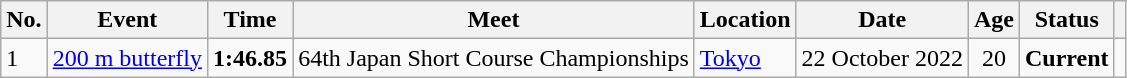<table class="wikitable">
<tr>
<th>No.</th>
<th>Event</th>
<th>Time</th>
<th>Meet</th>
<th>Location</th>
<th>Date</th>
<th>Age</th>
<th>Status</th>
<th></th>
</tr>
<tr>
<td>1</td>
<td><a href='#'>200 m butterfly</a></td>
<td style="text-align:center;"><strong>1:46.85</strong></td>
<td>64th Japan Short Course Championships</td>
<td><a href='#'>Tokyo</a></td>
<td>22 October 2022</td>
<td style="text-align:center;">20</td>
<td style="text-align:center;"><strong>Current</strong></td>
<td style="text-align:center;"></td>
</tr>
</table>
